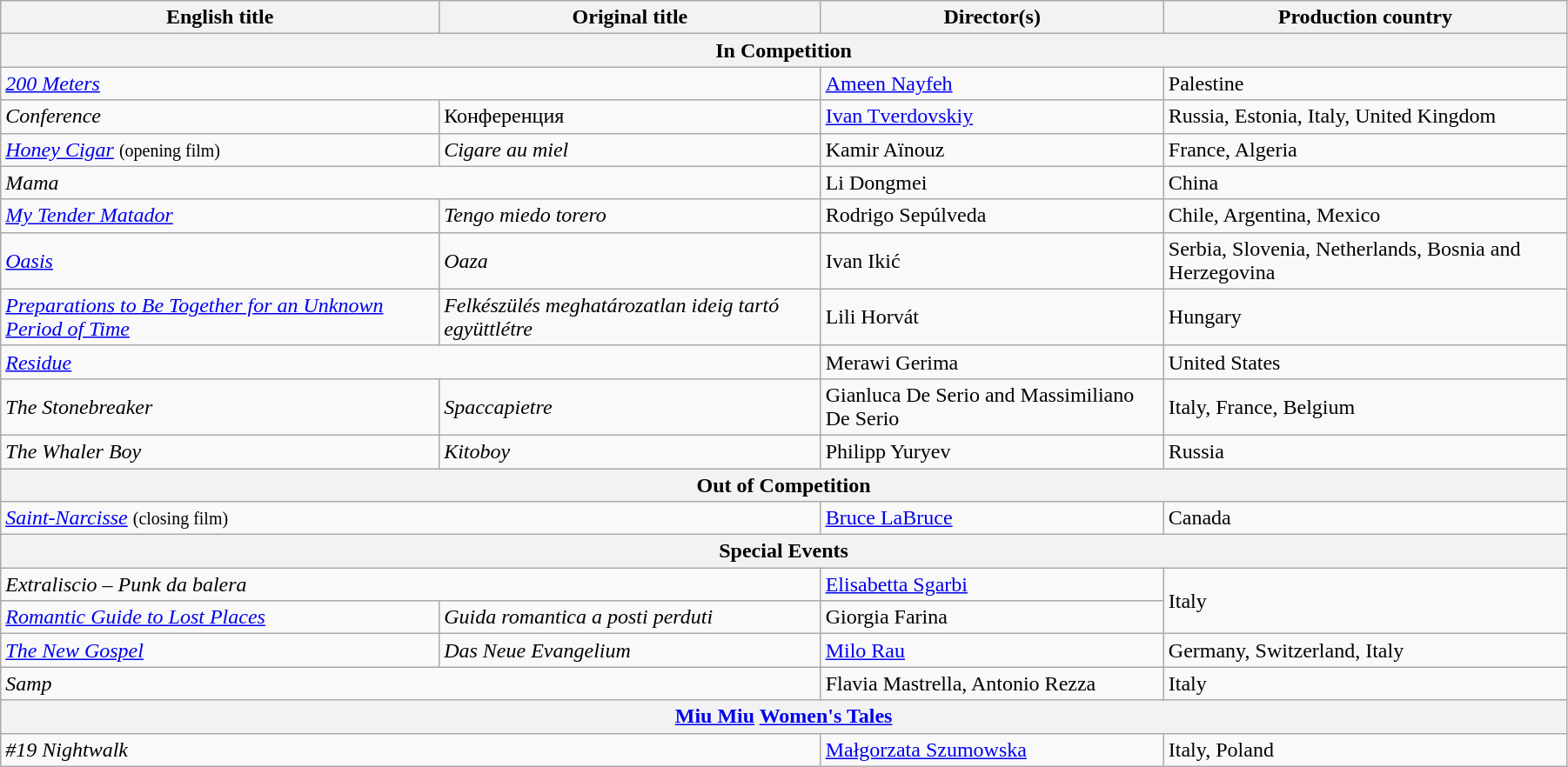<table class="wikitable" style="width:95%; margin-top:2px; margin-bottom:0px">
<tr>
<th>English title</th>
<th>Original title</th>
<th>Director(s)</th>
<th>Production country</th>
</tr>
<tr>
<th colspan="4">In Competition</th>
</tr>
<tr>
<td colspan=2><em><a href='#'>200 Meters</a></em></td>
<td data-sort-value="Nayfeh"><a href='#'>Ameen Nayfeh</a></td>
<td>Palestine</td>
</tr>
<tr>
<td><em>Conference</em></td>
<td>Конференция</td>
<td data-sort-value="Tverdovskiy"><a href='#'>Ivan Tverdovskiy</a></td>
<td>Russia, Estonia, Italy, United Kingdom</td>
</tr>
<tr>
<td><em><a href='#'>Honey Cigar</a></em> <small>(opening film)</small></td>
<td><em>Cigare au miel</em></td>
<td data-sort-value="Aïnouz">Kamir Aïnouz</td>
<td>France, Algeria</td>
</tr>
<tr>
<td colspan=2><em>Mama</em></td>
<td data-sort-value="Li">Li Dongmei</td>
<td>China</td>
</tr>
<tr>
<td><em><a href='#'>My Tender Matador</a></em></td>
<td><em>Tengo miedo torero</em></td>
<td data-sort-value="Sepulveda">Rodrigo Sepúlveda</td>
<td>Chile, Argentina, Mexico</td>
</tr>
<tr>
<td><em><a href='#'>Oasis</a></em></td>
<td><em>Oaza</em></td>
<td data-sort-value="Ikic">Ivan Ikić</td>
<td>Serbia, Slovenia, Netherlands, Bosnia and Herzegovina</td>
</tr>
<tr>
<td><em><a href='#'>Preparations to Be Together for an Unknown Period of Time</a></em></td>
<td><em>Felkészülés meghatározatlan ideig tartó együttlétre</em></td>
<td data-sort-value="Horvat">Lili Horvát</td>
<td>Hungary</td>
</tr>
<tr>
<td colspan=2><em><a href='#'>Residue</a></em></td>
<td data-sort-value="Gerima">Merawi Gerima</td>
<td>United States</td>
</tr>
<tr>
<td><em>The Stonebreaker</em></td>
<td><em>Spaccapietre</em></td>
<td data-sort-value="De Serio">Gianluca De Serio and Massimiliano De Serio</td>
<td>Italy, France, Belgium</td>
</tr>
<tr>
<td><em>The Whaler Boy</em></td>
<td><em>Kitoboy</em></td>
<td data-sort-value="Yuryev">Philipp Yuryev</td>
<td>Russia</td>
</tr>
<tr>
<th colspan="4">Out of Competition</th>
</tr>
<tr>
<td colspan="2"><em><a href='#'>Saint-Narcisse</a></em> <small>(closing film)</small></td>
<td><a href='#'>Bruce LaBruce</a></td>
<td>Canada</td>
</tr>
<tr>
<th colspan="4">Special Events</th>
</tr>
<tr>
<td colspan="2"><em>Extraliscio – Punk da balera</em></td>
<td><a href='#'>Elisabetta Sgarbi</a></td>
<td rowspan="2">Italy</td>
</tr>
<tr>
<td><em><a href='#'>Romantic Guide to Lost Places</a></em></td>
<td><em>Guida romantica a posti perduti</em></td>
<td>Giorgia Farina</td>
</tr>
<tr>
<td><em><a href='#'>The New Gospel</a></em></td>
<td><em>Das Neue Evangelium</em></td>
<td><a href='#'>Milo Rau</a></td>
<td>Germany, Switzerland, Italy</td>
</tr>
<tr>
<td colspan="2"><em>Samp</em></td>
<td>Flavia Mastrella, Antonio Rezza</td>
<td>Italy</td>
</tr>
<tr>
<th colspan="4"><a href='#'>Miu Miu</a> <a href='#'>Women's Tales</a></th>
</tr>
<tr>
<td colspan="2"><em>#19 Nightwalk</em></td>
<td><a href='#'>Małgorzata Szumowska</a></td>
<td>Italy, Poland</td>
</tr>
</table>
